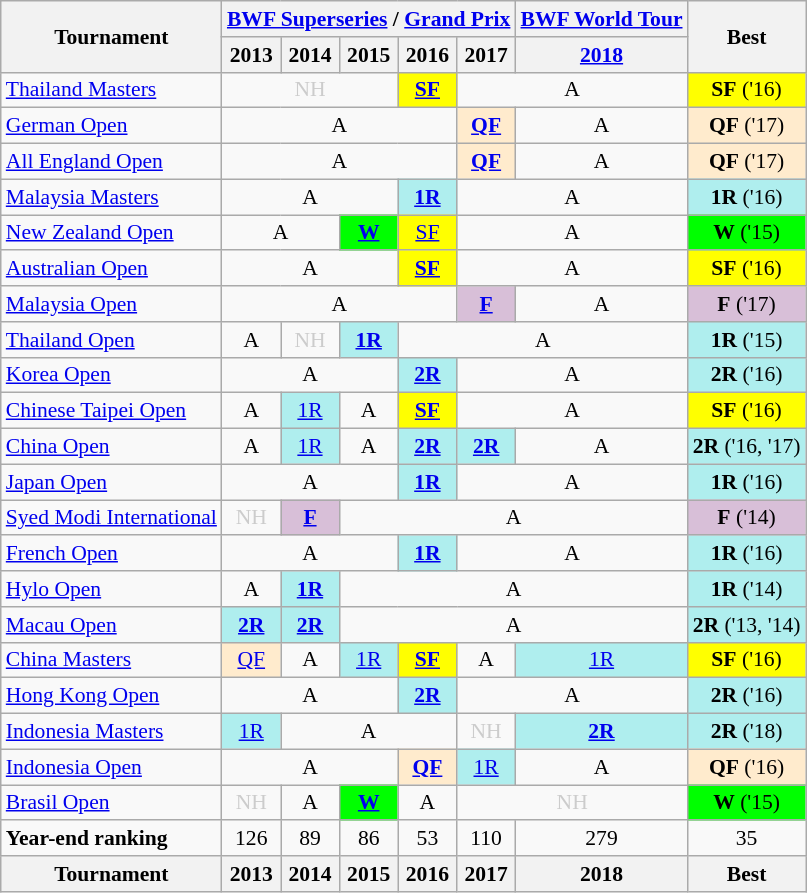<table class="wikitable" style="font-size: 90%; text-align:center">
<tr>
<th rowspan="2">Tournament</th>
<th colspan="5"><a href='#'>BWF Superseries</a> / <a href='#'>Grand Prix</a></th>
<th colspan="1"><a href='#'>BWF World Tour</a></th>
<th rowspan="2">Best</th>
</tr>
<tr>
<th>2013</th>
<th>2014</th>
<th>2015</th>
<th>2016</th>
<th>2017</th>
<th><a href='#'>2018</a></th>
</tr>
<tr>
<td align=left><a href='#'>Thailand Masters</a></td>
<td colspan="3" style=color:#ccc>NH</td>
<td bgcolor=FFFF00><strong><a href='#'>SF</a></strong></td>
<td colspan="2">A</td>
<td bgcolor=FFFF00><strong>SF</strong> ('16)</td>
</tr>
<tr>
<td align=left><a href='#'>German Open</a></td>
<td colspan="4">A</td>
<td bgcolor=FFEBCD><a href='#'><strong>QF</strong></a></td>
<td>A</td>
<td bgcolor=FFEBCD><strong>QF</strong> ('17)</td>
</tr>
<tr>
<td align=left><a href='#'>All England Open</a></td>
<td colspan="4">A</td>
<td bgcolor=FFEBCD><strong><a href='#'>QF</a></strong></td>
<td>A</td>
<td bgcolor=FFEBCD><strong>QF</strong> ('17)</td>
</tr>
<tr>
<td align=left><a href='#'>Malaysia Masters</a></td>
<td colspan="3">A</td>
<td bgcolor=AFEEEE><strong><a href='#'>1R</a></strong></td>
<td colspan="2">A</td>
<td bgcolor=AFEEEE><strong>1R</strong> ('16)</td>
</tr>
<tr>
<td align=left><a href='#'>New Zealand Open</a></td>
<td colspan="2">A</td>
<td bgcolor=00FF00><a href='#'><strong>W</strong></a></td>
<td bgcolor=FFFF00><a href='#'>SF</a></td>
<td colspan="2">A</td>
<td bgcolor=00FF00><strong>W</strong> ('15)</td>
</tr>
<tr>
<td align=left><a href='#'>Australian Open</a></td>
<td colspan="3">A</td>
<td bgcolor=FFFF00><strong><a href='#'>SF</a></strong></td>
<td colspan="2">A</td>
<td bgcolor=FFFF00><strong>SF</strong> ('16)</td>
</tr>
<tr>
<td align=left><a href='#'>Malaysia Open</a></td>
<td colspan="4">A</td>
<td bgcolor=D8BFD8><strong><a href='#'>F</a></strong></td>
<td>A</td>
<td bgcolor=D8BFD8><strong>F</strong> ('17)</td>
</tr>
<tr>
<td align=left><a href='#'>Thailand Open</a></td>
<td>A</td>
<td style=color:#ccc>NH</td>
<td bgcolor=AFEEEE><strong><a href='#'>1R</a></strong></td>
<td colspan="3">A</td>
<td bgcolor=AFEEEE><strong>1R</strong> ('15)</td>
</tr>
<tr>
<td align=left><a href='#'>Korea Open</a></td>
<td colspan="3">A</td>
<td bgcolor=AFEEEE><strong><a href='#'>2R</a></strong></td>
<td colspan="2">A</td>
<td bgcolor=AFEEEE><strong>2R</strong> ('16)</td>
</tr>
<tr>
<td align=left><a href='#'>Chinese Taipei Open</a></td>
<td>A</td>
<td bgcolor=AFEEEE><a href='#'>1R</a></td>
<td>A</td>
<td bgcolor=FFFF00><strong><a href='#'>SF</a></strong></td>
<td colspan="2">A</td>
<td bgcolor=FFFF00><strong>SF</strong> ('16)</td>
</tr>
<tr>
<td align=left><a href='#'>China Open</a></td>
<td>A</td>
<td bgcolor=AFEEEE><a href='#'>1R</a></td>
<td>A</td>
<td bgcolor=AFEEEE><strong><a href='#'>2R</a></strong></td>
<td bgcolor=AFEEEE><strong><a href='#'>2R</a></strong></td>
<td>A</td>
<td bgcolor=AFEEEE><strong>2R</strong> ('16, '17)</td>
</tr>
<tr>
<td align=left><a href='#'>Japan Open</a></td>
<td colspan="3">A</td>
<td bgcolor=AFEEEE><strong><a href='#'>1R</a></strong></td>
<td colspan="2">A</td>
<td bgcolor=AFEEEE><strong>1R</strong> ('16)</td>
</tr>
<tr>
<td align=left><a href='#'>Syed Modi International</a></td>
<td style=color:#ccc>NH</td>
<td bgcolor=D8BFD8><a href='#'><strong>F</strong></a></td>
<td colspan="4">A</td>
<td bgcolor=D8BFD8><strong>F</strong> ('14)</td>
</tr>
<tr>
<td align=left><a href='#'>French Open</a></td>
<td colspan="3">A</td>
<td bgcolor=AFEEEE><strong><a href='#'>1R</a></strong></td>
<td colspan="2">A</td>
<td bgcolor=AFEEEE><strong>1R</strong> ('16)</td>
</tr>
<tr>
<td align=left><a href='#'>Hylo Open</a></td>
<td>A</td>
<td bgcolor=AFEEEE><strong><a href='#'>1R</a></strong></td>
<td colspan="4">A</td>
<td bgcolor=AFEEEE><strong>1R</strong> ('14)</td>
</tr>
<tr>
<td align=left><a href='#'>Macau Open</a></td>
<td bgcolor=AFEEEE><strong><a href='#'>2R</a></strong></td>
<td bgcolor=AFEEEE><strong><a href='#'>2R</a></strong></td>
<td colspan="4">A</td>
<td bgcolor=AFEEEE><strong>2R</strong> ('13, '14)</td>
</tr>
<tr>
<td align=left><a href='#'>China Masters</a></td>
<td bgcolor=FFEBCD><a href='#'>QF</a></td>
<td>A</td>
<td bgcolor=AFEEEE><a href='#'>1R</a></td>
<td bgcolor=FFFF00><strong><a href='#'>SF</a></strong></td>
<td>A</td>
<td bgcolor=AFEEEE><a href='#'>1R</a></td>
<td bgcolor=FFFF00><strong>SF</strong> ('16)</td>
</tr>
<tr>
<td align=left><a href='#'>Hong Kong Open</a></td>
<td colspan="3">A</td>
<td bgcolor=AFEEEE><strong><a href='#'>2R</a></strong></td>
<td colspan="2">A</td>
<td bgcolor=AFEEEE><strong>2R</strong> ('16)</td>
</tr>
<tr>
<td align=left><a href='#'>Indonesia Masters</a></td>
<td bgcolor=AFEEEE><a href='#'>1R</a></td>
<td colspan="3">A</td>
<td style=color:#ccc>NH</td>
<td bgcolor=AFEEEE><strong><a href='#'>2R</a></strong></td>
<td bgcolor=AFEEEE><strong>2R</strong> ('18)</td>
</tr>
<tr>
<td align=left><a href='#'>Indonesia Open</a></td>
<td colspan="3">A</td>
<td bgcolor=FFEBCD><strong><a href='#'>QF</a></strong></td>
<td bgcolor=AFEEEE><a href='#'>1R</a></td>
<td>A</td>
<td bgcolor=FFEBCD><strong>QF</strong> ('16)</td>
</tr>
<tr>
<td align=left><a href='#'>Brasil Open</a></td>
<td style=color:#ccc>NH</td>
<td>A</td>
<td bgcolor=00FF00><a href='#'><strong>W</strong></a></td>
<td>A</td>
<td colspan="2" style=color:#ccc>NH</td>
<td bgcolor=00FF00><strong>W</strong> ('15)</td>
</tr>
<tr>
<td align=left><strong>Year-end ranking</strong></td>
<td>126</td>
<td>89</td>
<td>86</td>
<td>53</td>
<td>110</td>
<td>279</td>
<td>35</td>
</tr>
<tr>
<th>Tournament</th>
<th>2013</th>
<th>2014</th>
<th>2015</th>
<th>2016</th>
<th>2017</th>
<th>2018</th>
<th>Best</th>
</tr>
</table>
